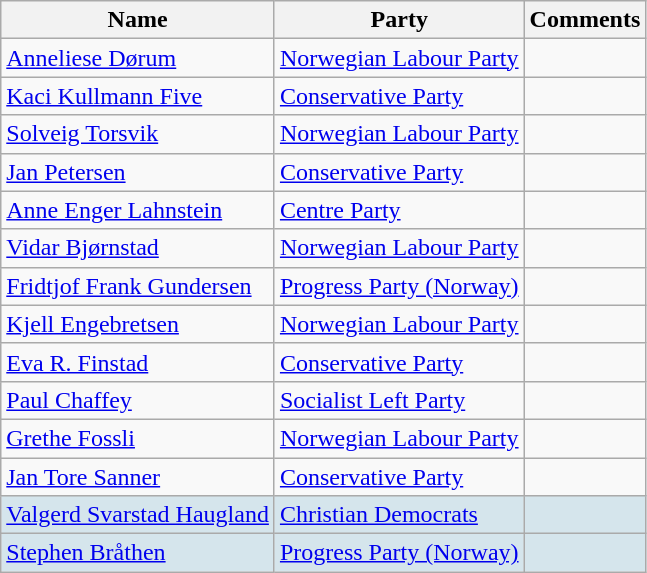<table class="wikitable">
<tr>
<th>Name</th>
<th>Party</th>
<th>Comments</th>
</tr>
<tr>
<td><a href='#'>Anneliese Dørum</a></td>
<td><a href='#'>Norwegian Labour Party</a></td>
<td></td>
</tr>
<tr>
<td><a href='#'>Kaci Kullmann Five</a></td>
<td><a href='#'>Conservative Party</a></td>
<td></td>
</tr>
<tr>
<td><a href='#'>Solveig Torsvik</a></td>
<td><a href='#'>Norwegian Labour Party</a></td>
<td></td>
</tr>
<tr>
<td><a href='#'>Jan Petersen</a></td>
<td><a href='#'>Conservative Party</a></td>
<td></td>
</tr>
<tr>
<td><a href='#'>Anne Enger Lahnstein</a></td>
<td><a href='#'>Centre Party</a></td>
<td></td>
</tr>
<tr>
<td><a href='#'>Vidar Bjørnstad</a></td>
<td><a href='#'>Norwegian Labour Party</a></td>
<td></td>
</tr>
<tr>
<td><a href='#'>Fridtjof Frank Gundersen</a></td>
<td><a href='#'>Progress Party (Norway)</a></td>
<td></td>
</tr>
<tr>
<td><a href='#'>Kjell Engebretsen</a></td>
<td><a href='#'>Norwegian Labour Party</a></td>
<td></td>
</tr>
<tr>
<td><a href='#'>Eva R. Finstad</a></td>
<td><a href='#'>Conservative Party</a></td>
<td></td>
</tr>
<tr>
<td><a href='#'>Paul Chaffey</a></td>
<td><a href='#'>Socialist Left Party</a></td>
<td></td>
</tr>
<tr>
<td><a href='#'>Grethe Fossli</a></td>
<td><a href='#'>Norwegian Labour Party</a></td>
<td></td>
</tr>
<tr>
<td><a href='#'>Jan Tore Sanner</a></td>
<td><a href='#'>Conservative Party</a></td>
<td></td>
</tr>
<tr style="background:#D5E5EC">
<td><a href='#'>Valgerd Svarstad Haugland</a></td>
<td><a href='#'>Christian Democrats</a></td>
<td></td>
</tr>
<tr style="background:#D5E5EC">
<td><a href='#'>Stephen Bråthen</a></td>
<td><a href='#'>Progress Party (Norway)</a></td>
<td></td>
</tr>
</table>
